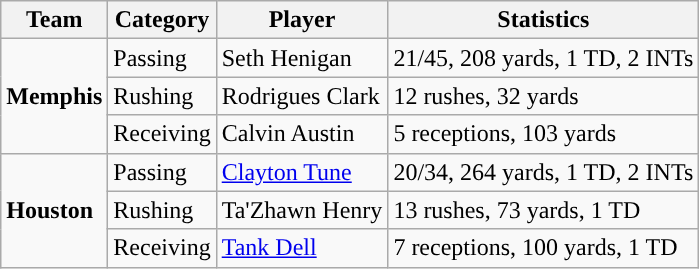<table class="wikitable" style="float: left;">
<tr>
<th>Team</th>
<th>Category</th>
<th>Player</th>
<th>Statistics</th>
</tr>
<tr>
<td rowspan=3><strong>Memphis</strong></td>
<td>Passing</td>
<td>Seth Henigan</td>
<td>21/45, 208 yards, 1 TD, 2 INTs</td>
</tr>
<tr>
<td>Rushing</td>
<td>Rodrigues Clark</td>
<td>12 rushes, 32 yards</td>
</tr>
<tr>
<td>Receiving</td>
<td>Calvin Austin</td>
<td>5 receptions, 103 yards</td>
</tr>
<tr>
<td rowspan=3><strong>Houston</strong></td>
<td>Passing</td>
<td><a href='#'>Clayton Tune</a></td>
<td>20/34, 264 yards, 1 TD, 2 INTs</td>
</tr>
<tr>
<td>Rushing</td>
<td>Ta'Zhawn Henry</td>
<td>13 rushes, 73 yards, 1 TD</td>
</tr>
<tr>
<td>Receiving</td>
<td><a href='#'>Tank Dell</a></td>
<td>7 receptions, 100 yards, 1 TD</td>
</tr>
</table>
